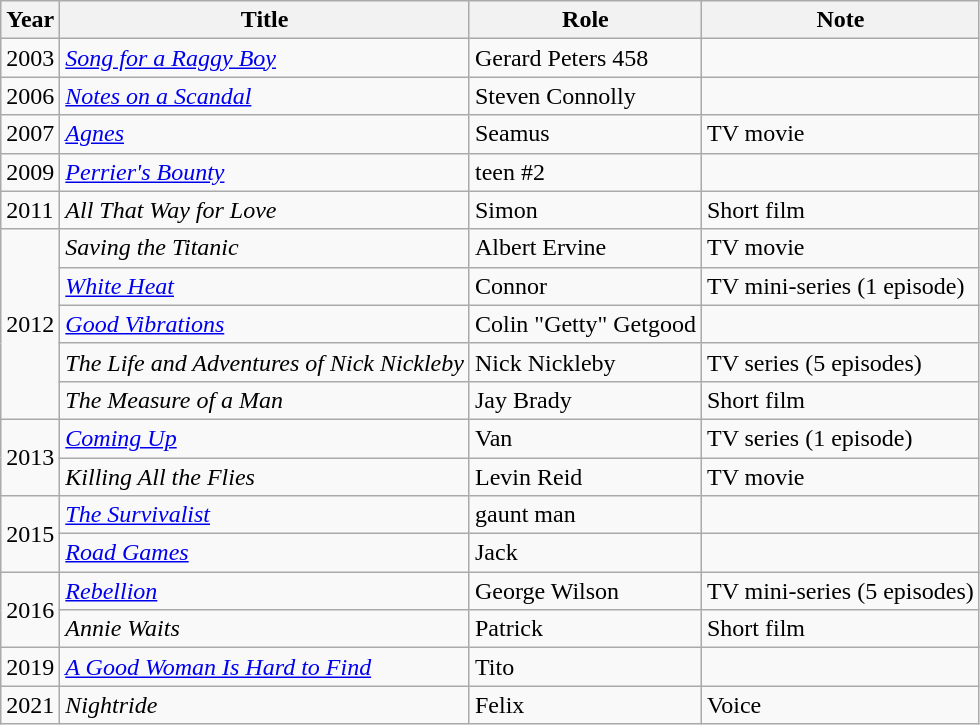<table class="wikitable sortable plainrowheaders">
<tr>
<th scope="col">Year</th>
<th scope="col">Title</th>
<th scope="col">Role</th>
<th scope="col">Note</th>
</tr>
<tr>
<td>2003</td>
<td><em><a href='#'>Song for a Raggy Boy</a></em></td>
<td>Gerard Peters 458</td>
<td></td>
</tr>
<tr>
<td>2006</td>
<td><em><a href='#'>Notes on a Scandal</a></em></td>
<td>Steven Connolly</td>
<td></td>
</tr>
<tr>
<td>2007</td>
<td><em><a href='#'>Agnes</a></em></td>
<td>Seamus</td>
<td>TV movie</td>
</tr>
<tr>
<td>2009</td>
<td><em><a href='#'>Perrier's Bounty</a></em></td>
<td>teen #2</td>
<td></td>
</tr>
<tr>
<td>2011</td>
<td><em>All That Way for Love</em></td>
<td>Simon</td>
<td>Short film</td>
</tr>
<tr>
<td rowspan=5>2012</td>
<td><em>Saving the Titanic</em></td>
<td>Albert Ervine</td>
<td>TV movie</td>
</tr>
<tr>
<td><em><a href='#'>White Heat</a></em></td>
<td>Connor</td>
<td>TV mini-series (1 episode)</td>
</tr>
<tr>
<td><em><a href='#'>Good Vibrations</a></em></td>
<td>Colin "Getty" Getgood</td>
<td></td>
</tr>
<tr>
<td><em>The Life and Adventures of Nick Nickleby</em></td>
<td>Nick Nickleby</td>
<td>TV series (5 episodes)</td>
</tr>
<tr>
<td><em>The Measure of a Man</em></td>
<td>Jay Brady</td>
<td>Short film</td>
</tr>
<tr>
<td rowspan=2>2013</td>
<td><em><a href='#'>Coming Up</a></em></td>
<td>Van</td>
<td>TV series (1 episode)</td>
</tr>
<tr>
<td><em>Killing All the Flies</em></td>
<td>Levin Reid</td>
<td>TV movie</td>
</tr>
<tr>
<td rowspan=2>2015</td>
<td><em><a href='#'>The Survivalist</a></em></td>
<td>gaunt man</td>
<td></td>
</tr>
<tr>
<td><em><a href='#'>Road Games</a></em></td>
<td>Jack</td>
<td></td>
</tr>
<tr>
<td rowspan=2>2016</td>
<td><em><a href='#'>Rebellion</a></em></td>
<td>George Wilson</td>
<td>TV mini-series (5 episodes)</td>
</tr>
<tr>
<td><em>Annie Waits</em></td>
<td>Patrick</td>
<td>Short film</td>
</tr>
<tr>
<td>2019</td>
<td><em><a href='#'>A Good Woman Is Hard to Find</a></em></td>
<td>Tito</td>
<td></td>
</tr>
<tr>
<td>2021</td>
<td><em>Nightride</em></td>
<td>Felix</td>
<td>Voice</td>
</tr>
</table>
